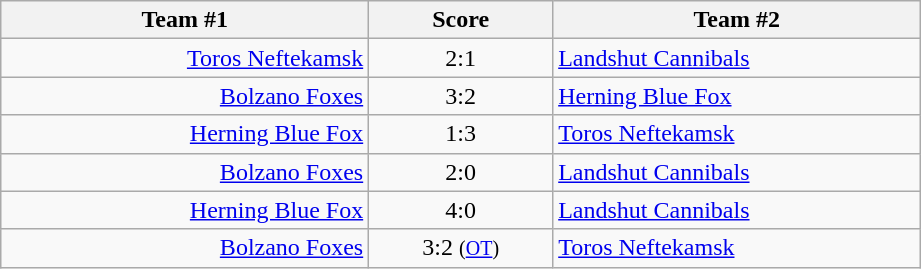<table class="wikitable" style="text-align: center;">
<tr>
<th width=22%>Team #1</th>
<th width=11%>Score</th>
<th width=22%>Team #2</th>
</tr>
<tr>
<td style="text-align: right;"><a href='#'>Toros Neftekamsk</a> </td>
<td>2:1</td>
<td style="text-align: left;"> <a href='#'>Landshut Cannibals</a></td>
</tr>
<tr>
<td style="text-align: right;"><a href='#'>Bolzano Foxes</a> </td>
<td>3:2</td>
<td style="text-align: left;"> <a href='#'>Herning Blue Fox</a></td>
</tr>
<tr>
<td style="text-align: right;"><a href='#'>Herning Blue Fox</a> </td>
<td>1:3</td>
<td style="text-align: left;"> <a href='#'>Toros Neftekamsk</a></td>
</tr>
<tr>
<td style="text-align: right;"><a href='#'>Bolzano Foxes</a> </td>
<td>2:0</td>
<td style="text-align: left;"> <a href='#'>Landshut Cannibals</a></td>
</tr>
<tr>
<td style="text-align: right;"><a href='#'>Herning Blue Fox</a> </td>
<td>4:0</td>
<td style="text-align: left;"> <a href='#'>Landshut Cannibals</a></td>
</tr>
<tr>
<td style="text-align: right;"><a href='#'>Bolzano Foxes</a> </td>
<td>3:2 <small>(<a href='#'>OT</a>)</small></td>
<td style="text-align: left;"> <a href='#'>Toros Neftekamsk</a></td>
</tr>
</table>
